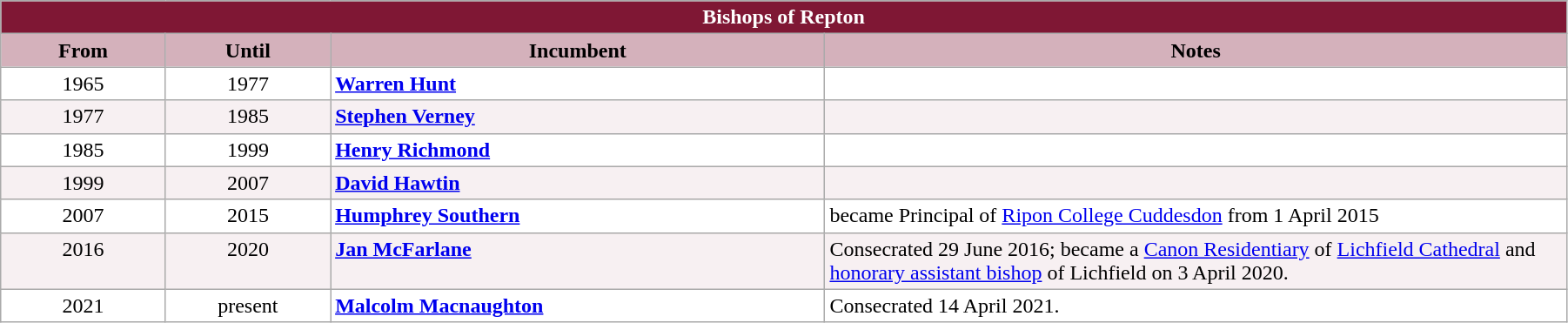<table class="wikitable" style="width:95%;" border="1" cellpadding="2">
<tr>
<th colspan="4" style="background-color: #7F1734; color: white;">Bishops of Repton</th>
</tr>
<tr valign=top>
<th style="background-color:#D4B1BB" width="10%">From</th>
<th style="background-color:#D4B1BB" width="10%">Until</th>
<th style="background-color:#D4B1BB" width="30%">Incumbent</th>
<th style="background-color:#D4B1BB" width="45%">Notes</th>
</tr>
<tr valign=top bgcolor="white">
<td align="center">1965</td>
<td align="center">1977</td>
<td><strong><a href='#'>Warren Hunt</a></strong></td>
<td></td>
</tr>
<tr valign=top bgcolor="#F7F0F2">
<td align="center">1977</td>
<td align="center">1985</td>
<td><strong><a href='#'>Stephen Verney</a></strong></td>
<td></td>
</tr>
<tr valign=top bgcolor="white">
<td align="center">1985</td>
<td align="center">1999</td>
<td><strong><a href='#'>Henry Richmond</a></strong></td>
<td></td>
</tr>
<tr valign=top bgcolor="#F7F0F2">
<td align="center">1999</td>
<td align="center">2007</td>
<td><strong><a href='#'>David Hawtin</a></strong></td>
<td></td>
</tr>
<tr valign=top bgcolor="white">
<td align="center">2007</td>
<td align="center">2015</td>
<td><strong><a href='#'>Humphrey Southern</a></strong> </td>
<td>became Principal of <a href='#'>Ripon College Cuddesdon</a> from 1 April 2015</td>
</tr>
<tr valign=top bgcolor="#F7F0F2">
<td align="center">2016</td>
<td align="center">2020</td>
<td><strong><a href='#'>Jan McFarlane</a></strong></td>
<td>Consecrated 29 June 2016; became a <a href='#'>Canon Residentiary</a> of <a href='#'>Lichfield Cathedral</a> and <a href='#'>honorary assistant bishop</a> of Lichfield on 3 April 2020.</td>
</tr>
<tr valign=top bgcolor="white">
<td align="center">2021</td>
<td align="center">present</td>
<td><strong><a href='#'>Malcolm Macnaughton</a></strong></td>
<td>Consecrated 14 April 2021.</td>
</tr>
</table>
